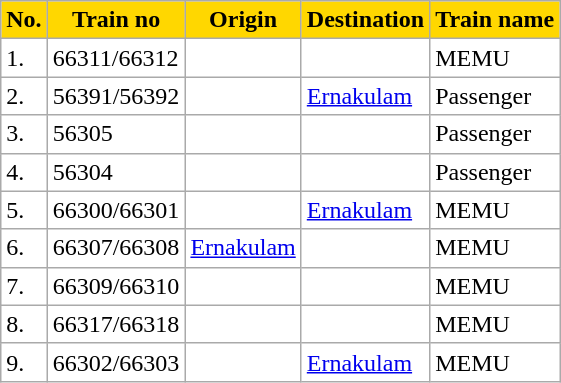<table class="wikitable sortable" style="background:#fff;">
<tr>
<th style="background:gold;">No.</th>
<th ! style="background:gold;">Train no</th>
<th ! style="background:gold;">Origin</th>
<th ! style="background:gold;">Destination</th>
<th ! style="background:gold;">Train name</th>
</tr>
<tr>
<td>1.</td>
<td>66311/66312</td>
<td></td>
<td></td>
<td>MEMU</td>
</tr>
<tr>
<td>2.</td>
<td>56391/56392</td>
<td></td>
<td><a href='#'>Ernakulam</a></td>
<td>Passenger</td>
</tr>
<tr>
<td>3.</td>
<td>56305</td>
<td></td>
<td></td>
<td>Passenger</td>
</tr>
<tr>
<td>4.</td>
<td>56304</td>
<td></td>
<td></td>
<td>Passenger</td>
</tr>
<tr>
<td>5.</td>
<td>66300/66301</td>
<td></td>
<td><a href='#'>Ernakulam</a></td>
<td>MEMU</td>
</tr>
<tr>
<td>6.</td>
<td>66307/66308</td>
<td><a href='#'>Ernakulam</a></td>
<td></td>
<td>MEMU</td>
</tr>
<tr>
<td>7.</td>
<td>66309/66310</td>
<td></td>
<td></td>
<td>MEMU</td>
</tr>
<tr>
<td>8.</td>
<td>66317/66318</td>
<td></td>
<td></td>
<td>MEMU</td>
</tr>
<tr>
<td>9.</td>
<td>66302/66303</td>
<td></td>
<td><a href='#'>Ernakulam</a></td>
<td>MEMU</td>
</tr>
</table>
